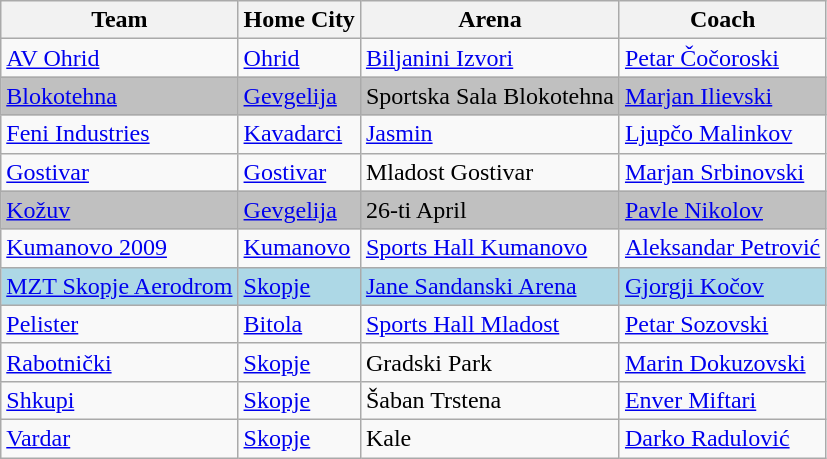<table class="wikitable sortable">
<tr>
<th>Team</th>
<th>Home City</th>
<th>Arena</th>
<th>Coach</th>
</tr>
<tr>
<td><a href='#'>AV Ohrid</a></td>
<td><a href='#'>Ohrid</a></td>
<td><a href='#'>Biljanini Izvori</a></td>
<td> <a href='#'>Petar Čočoroski</a></td>
</tr>
<tr bgcolor=C0C0C0>
<td><a href='#'>Blokotehna</a></td>
<td><a href='#'>Gevgelija</a></td>
<td>Sportska Sala Blokotehna</td>
<td> <a href='#'>Marjan Ilievski</a></td>
</tr>
<tr>
<td><a href='#'>Feni Industries</a></td>
<td><a href='#'>Kavadarci</a></td>
<td><a href='#'>Jasmin</a></td>
<td> <a href='#'>Ljupčo Malinkov</a></td>
</tr>
<tr>
<td><a href='#'>Gostivar</a></td>
<td><a href='#'>Gostivar</a></td>
<td>Mladost Gostivar</td>
<td> <a href='#'>Marjan Srbinovski</a></td>
</tr>
<tr bgcolor=C0C0C0>
<td><a href='#'>Kožuv</a></td>
<td><a href='#'>Gevgelija</a></td>
<td>26-ti April</td>
<td> <a href='#'>Pavle Nikolov</a></td>
</tr>
<tr>
<td><a href='#'>Kumanovo 2009</a></td>
<td><a href='#'>Kumanovo</a></td>
<td><a href='#'>Sports Hall Kumanovo</a></td>
<td> <a href='#'>Aleksandar Petrović</a></td>
</tr>
<tr bgcolor=lightblue>
<td><a href='#'>MZT Skopje Aerodrom</a></td>
<td><a href='#'>Skopje</a></td>
<td><a href='#'>Jane Sandanski Arena</a></td>
<td> <a href='#'>Gjorgji Kočov</a></td>
</tr>
<tr>
<td><a href='#'>Pelister</a></td>
<td><a href='#'>Bitola</a></td>
<td><a href='#'>Sports Hall Mladost</a></td>
<td> <a href='#'>Petar Sozovski</a></td>
</tr>
<tr>
<td><a href='#'>Rabotnički</a></td>
<td><a href='#'>Skopje</a></td>
<td>Gradski Park</td>
<td> <a href='#'>Marin Dokuzovski</a></td>
</tr>
<tr>
<td><a href='#'>Shkupi</a></td>
<td><a href='#'>Skopje</a></td>
<td>Šaban Trstena</td>
<td> <a href='#'>Enver Miftari</a></td>
</tr>
<tr>
<td><a href='#'>Vardar</a></td>
<td><a href='#'>Skopje</a></td>
<td>Kale</td>
<td> <a href='#'>Darko Radulović</a></td>
</tr>
</table>
